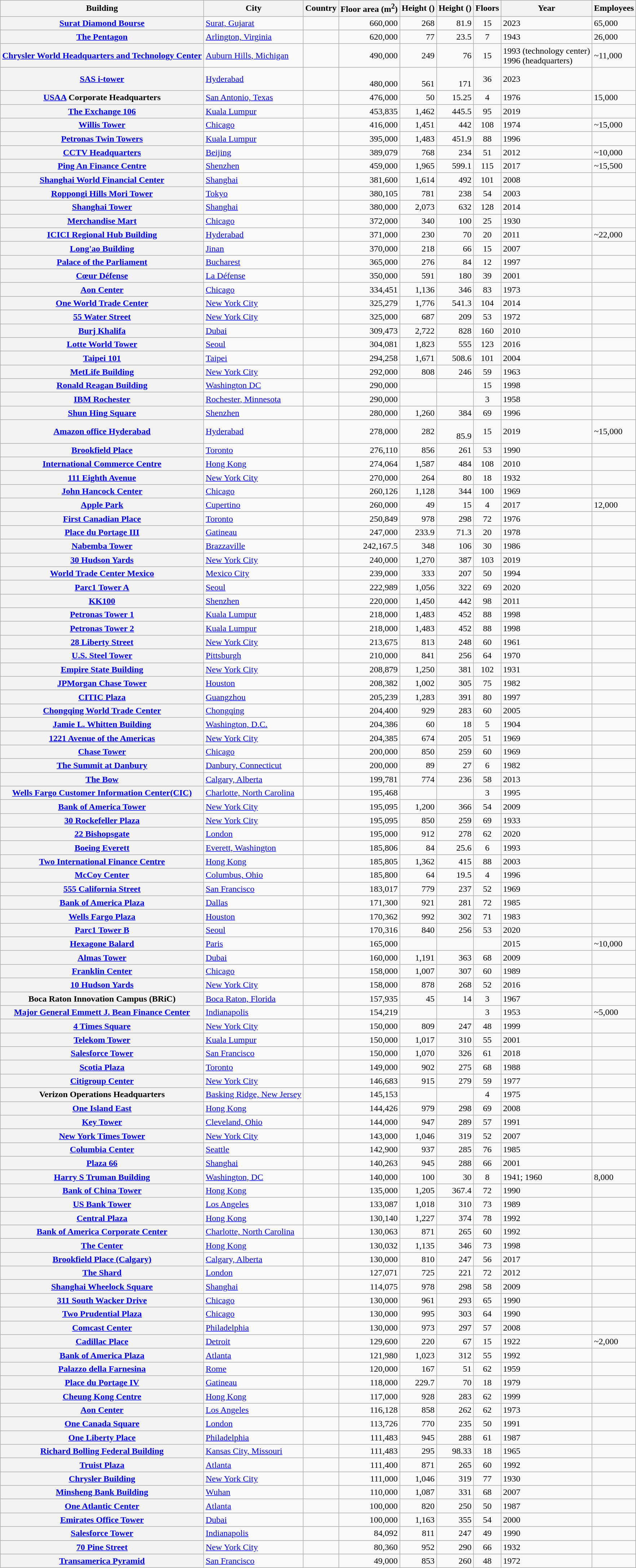<table class="wikitable plainrowheaders sortable">
<tr>
<th scope="col">Building</th>
<th scope="col">City</th>
<th scope="col">Country</th>
<th scope="col">Floor area (m<sup>2</sup>)</th>
<th scope="col">Height (<a href='#'></a>)</th>
<th scope="col">Height (<a href='#'></a>)</th>
<th scope="col">Floors</th>
<th scope="col">Year</th>
<th scope="col">Employees</th>
</tr>
<tr>
<th scope="row"><a href='#'>Surat Diamond Bourse</a></th>
<td><a href='#'>Surat, Gujarat</a></td>
<td></td>
<td style="text-align:right">660,000</td>
<td style="text-align:right">268</td>
<td style="text-align:right">81.9</td>
<td style="text-align:center">15</td>
<td>2023</td>
<td>65,000</td>
</tr>
<tr>
<th scope="row"><a href='#'>The Pentagon</a></th>
<td><a href='#'>Arlington, Virginia</a></td>
<td></td>
<td style="text-align:right">620,000</td>
<td style="text-align:right">77</td>
<td style="text-align:right">23.5</td>
<td style="text-align:center">7</td>
<td>1943</td>
<td>26,000</td>
</tr>
<tr>
<th scope="row"><a href='#'>Chrysler World Headquarters and Technology Center</a></th>
<td><a href='#'>Auburn Hills, Michigan</a></td>
<td></td>
<td style="text-align:right">490,000</td>
<td style="text-align:right">249</td>
<td style="text-align:right">76</td>
<td style="text-align:center">15</td>
<td>1993 (technology center)<br>1996 (headquarters)</td>
<td>~11,000</td>
</tr>
<tr>
<th scope="row"><a href='#'>SAS i-tower </a></th>
<td><a href='#'>Hyderabad</a></td>
<td></td>
<td style="text-align:right"><br>480,000</td>
<td style="text-align:right"><br>561</td>
<td style="text-align:right"><br>171</td>
<td style="text-align:center">36</td>
<td>2023</td>
<td></td>
</tr>
<tr>
<th scope="row"><a href='#'>USAA</a> Corporate Headquarters</th>
<td><a href='#'>San Antonio, Texas</a></td>
<td></td>
<td style="text-align:right">476,000</td>
<td style="text-align:right">50</td>
<td style="text-align:right">15.25</td>
<td style="text-align:center">4</td>
<td>1976</td>
<td>15,000</td>
</tr>
<tr>
<th scope="row"><a href='#'>The Exchange 106</a></th>
<td><a href='#'>Kuala Lumpur</a></td>
<td></td>
<td style="text-align:right">453,835</td>
<td style="text-align:right">1,462</td>
<td style="text-align:right">445.5</td>
<td style="text-align:center">95</td>
<td>2019</td>
<td></td>
</tr>
<tr>
<th scope="row"><a href='#'>Willis Tower</a></th>
<td><a href='#'>Chicago</a></td>
<td></td>
<td style="text-align:right">416,000</td>
<td style="text-align:right">1,451</td>
<td style="text-align:right">442</td>
<td style="text-align:center">108</td>
<td>1974</td>
<td>~15,000</td>
</tr>
<tr>
<th scope="row"><a href='#'>Petronas Twin Towers</a></th>
<td><a href='#'>Kuala Lumpur</a></td>
<td></td>
<td style="text-align:right">395,000</td>
<td style="text-align:right">1,483</td>
<td style="text-align:right">451.9</td>
<td style="text-align:center">88</td>
<td>1996</td>
<td></td>
</tr>
<tr>
<th scope="row"><a href='#'>CCTV Headquarters</a></th>
<td><a href='#'>Beijing</a></td>
<td></td>
<td style="text-align:right">389,079</td>
<td style="text-align:right">768</td>
<td style="text-align:right">234</td>
<td style="text-align:center">51</td>
<td>2012</td>
<td>~10,000</td>
</tr>
<tr>
<th scope="row"><a href='#'>Ping An Finance Centre</a></th>
<td><a href='#'>Shenzhen</a></td>
<td></td>
<td style="text-align:right">459,000</td>
<td style="text-align:right">1,965</td>
<td style="text-align:right">599.1</td>
<td style="text-align:center">115</td>
<td>2017</td>
<td>~15,500</td>
</tr>
<tr>
<th scope="row"><a href='#'>Shanghai World Financial Center</a></th>
<td><a href='#'>Shanghai</a></td>
<td></td>
<td style="text-align:right">381,600</td>
<td style="text-align:right">1,614</td>
<td style="text-align:right">492</td>
<td style="text-align:center">101</td>
<td>2008</td>
<td></td>
</tr>
<tr>
<th scope="row"><a href='#'>Roppongi Hills Mori Tower</a></th>
<td><a href='#'>Tokyo</a></td>
<td></td>
<td style="text-align:right">380,105</td>
<td style="text-align:right">781</td>
<td style="text-align:right">238</td>
<td style="text-align:center">54</td>
<td>2003</td>
<td></td>
</tr>
<tr>
<th scope="row"><a href='#'>Shanghai Tower</a></th>
<td><a href='#'>Shanghai</a></td>
<td></td>
<td style="text-align:right">380,000</td>
<td style="text-align:right">2,073</td>
<td style="text-align:right">632</td>
<td style="text-align:center">128</td>
<td>2014</td>
<td></td>
</tr>
<tr>
<th scope="row"><a href='#'>Merchandise Mart</a></th>
<td><a href='#'>Chicago</a></td>
<td></td>
<td style="text-align:right">372,000</td>
<td style="text-align:right">340</td>
<td style="text-align:right">100</td>
<td style="text-align:center">25</td>
<td>1930</td>
<td></td>
</tr>
<tr>
<th scope="row"><a href='#'>ICICI Regional Hub Building</a></th>
<td><a href='#'>Hyderabad</a></td>
<td></td>
<td style="text-align:right">371,000</td>
<td style="text-align:right">230</td>
<td style="text-align:right">70</td>
<td style="text-align:center">20</td>
<td>2011</td>
<td>~22,000</td>
</tr>
<tr>
<th scope="row"><a href='#'>Long'ao Building</a></th>
<td><a href='#'>Jinan</a></td>
<td></td>
<td style="text-align:right">370,000</td>
<td style="text-align:right">218</td>
<td style="text-align:right">66</td>
<td style="text-align:center">15</td>
<td>2007</td>
<td></td>
</tr>
<tr>
<th scope="row"><a href='#'>Palace of the Parliament</a></th>
<td><a href='#'>Bucharest</a></td>
<td></td>
<td style="text-align:right">365,000</td>
<td style="text-align:right">276</td>
<td style="text-align:right">84</td>
<td style="text-align:center">12</td>
<td>1997</td>
<td></td>
</tr>
<tr>
<th scope="row"><a href='#'>Cœur Défense</a></th>
<td><a href='#'>La Défense</a></td>
<td></td>
<td style="text-align:right">350,000</td>
<td style="text-align:right">591</td>
<td style="text-align:right">180</td>
<td style="text-align:center">39</td>
<td>2001</td>
<td></td>
</tr>
<tr>
<th scope="row"><a href='#'>Aon Center</a></th>
<td><a href='#'>Chicago</a></td>
<td></td>
<td style="text-align:right">334,451</td>
<td style="text-align:right">1,136</td>
<td style="text-align:right">346</td>
<td style="text-align:center">83</td>
<td>1973</td>
<td></td>
</tr>
<tr>
<th scope="row"><a href='#'>One World Trade Center</a></th>
<td><a href='#'>New York City</a></td>
<td></td>
<td style="text-align:right">325,279</td>
<td style="text-align:right">1,776</td>
<td style="text-align:right">541.3</td>
<td style="text-align:center">104</td>
<td>2014</td>
<td></td>
</tr>
<tr>
<th scope="row"><a href='#'>55 Water Street</a></th>
<td><a href='#'>New York City</a></td>
<td></td>
<td style="text-align:right">325,000</td>
<td style="text-align:right">687</td>
<td style="text-align:right">209</td>
<td style="text-align:center">53</td>
<td>1972</td>
<td></td>
</tr>
<tr>
<th scope="row"><a href='#'>Burj Khalifa</a></th>
<td><a href='#'>Dubai</a></td>
<td></td>
<td style="text-align:right">309,473</td>
<td style="text-align:right">2,722</td>
<td style="text-align:right">828</td>
<td style="text-align:center">160</td>
<td>2010</td>
<td></td>
</tr>
<tr>
<th scope="row"><a href='#'>Lotte World Tower</a></th>
<td><a href='#'>Seoul</a></td>
<td></td>
<td style="text-align:right">304,081</td>
<td style="text-align:right">1,823</td>
<td style="text-align:right">555</td>
<td style="text-align:center">123</td>
<td>2016</td>
<td></td>
</tr>
<tr>
<th scope="row"><a href='#'>Taipei 101</a></th>
<td><a href='#'>Taipei</a></td>
<td></td>
<td style="text-align:right">294,258</td>
<td style="text-align:right">1,671</td>
<td style="text-align:right">508.6</td>
<td style="text-align:center">101</td>
<td>2004</td>
<td></td>
</tr>
<tr>
<th scope="row"><a href='#'>MetLife Building</a></th>
<td><a href='#'>New York City</a></td>
<td></td>
<td style="text-align:right">292,000</td>
<td style="text-align:right">808</td>
<td style="text-align:right">246</td>
<td style="text-align:center">59</td>
<td>1963</td>
<td></td>
</tr>
<tr>
<th scope="row"><a href='#'>Ronald Reagan Building</a></th>
<td><a href='#'>Washington DC</a></td>
<td></td>
<td style="text-align:right">290,000</td>
<td style="text-align:right"></td>
<td style="text-align:right"></td>
<td style="text-align:center">15</td>
<td>1998</td>
<td></td>
</tr>
<tr>
<th scope="row"><a href='#'>IBM Rochester</a></th>
<td><a href='#'>Rochester, Minnesota</a></td>
<td></td>
<td style="text-align:right">290,000</td>
<td style="text-align:right"></td>
<td style="text-align:right"></td>
<td style="text-align:center">3</td>
<td>1958</td>
<td></td>
</tr>
<tr>
<th scope="row"><a href='#'>Shun Hing Square</a></th>
<td><a href='#'>Shenzhen</a></td>
<td></td>
<td style="text-align:right">280,000</td>
<td style="text-align:right">1,260</td>
<td style="text-align:right">384</td>
<td style="text-align:center">69</td>
<td>1996</td>
<td></td>
</tr>
<tr>
<th scope="row"><a href='#'>Amazon office Hyderabad </a></th>
<td><a href='#'>Hyderabad</a></td>
<td></td>
<td style="text-align:right">278,000</td>
<td style="text-align:right">282</td>
<td style="text-align:right"><br>85.9</td>
<td style="text-align:center">15</td>
<td>2019</td>
<td>~15,000</td>
</tr>
<tr>
<th scope="row"><a href='#'>Brookfield Place</a></th>
<td><a href='#'>Toronto</a></td>
<td></td>
<td style="text-align:right">276,110</td>
<td style="text-align:right">856</td>
<td style="text-align:right">261</td>
<td style="text-align:center">53</td>
<td>1990</td>
<td></td>
</tr>
<tr>
<th scope="row"><a href='#'>International Commerce Centre</a></th>
<td><a href='#'>Hong Kong</a></td>
<td></td>
<td style="text-align:right">274,064</td>
<td style="text-align:right">1,587</td>
<td style="text-align:right">484</td>
<td style="text-align:center">108</td>
<td>2010</td>
<td></td>
</tr>
<tr>
<th scope="row"><a href='#'>111 Eighth Avenue</a></th>
<td><a href='#'>New York City</a></td>
<td></td>
<td style="text-align:right">270,000</td>
<td style="text-align:right">264</td>
<td style="text-align:right">80</td>
<td style="text-align:center">18</td>
<td>1932</td>
<td></td>
</tr>
<tr>
<th scope="row"><a href='#'>John Hancock Center</a></th>
<td><a href='#'>Chicago</a></td>
<td></td>
<td style="text-align:right">260,126</td>
<td style="text-align:right">1,128</td>
<td style="text-align:right">344</td>
<td style="text-align:center">100</td>
<td>1969</td>
<td></td>
</tr>
<tr>
<th scope="row"><a href='#'>Apple Park</a></th>
<td><a href='#'>Cupertino</a></td>
<td></td>
<td style="text-align:right">260,000</td>
<td style="text-align:right">49</td>
<td style="text-align:right">15</td>
<td style="text-align:center">4</td>
<td>2017</td>
<td>12,000</td>
</tr>
<tr>
<th scope="row"><a href='#'>First Canadian Place</a></th>
<td><a href='#'>Toronto</a></td>
<td></td>
<td style="text-align:right">250,849</td>
<td style="text-align:right">978</td>
<td style="text-align:right">298</td>
<td style="text-align:center">72</td>
<td>1976</td>
<td></td>
</tr>
<tr>
<th scope="row"><a href='#'>Place du Portage III</a></th>
<td><a href='#'>Gatineau</a></td>
<td></td>
<td style="text-align:right">247,000</td>
<td style="text-align:right">233.9</td>
<td style="text-align:right">71.3</td>
<td style="text-align:center">20</td>
<td>1978</td>
<td></td>
</tr>
<tr>
<th scope="row"><a href='#'>Nabemba Tower</a></th>
<td><a href='#'>Brazzaville</a></td>
<td></td>
<td style="text-align:right">242,167.5</td>
<td style="text-align:right">348</td>
<td style="text-align:right">106</td>
<td style="text-align:center">30</td>
<td>1986</td>
<td></td>
</tr>
<tr>
<th scope="row"><a href='#'>30 Hudson Yards</a></th>
<td><a href='#'>New York City</a></td>
<td></td>
<td style="text-align:right">240,000</td>
<td style="text-align:right">1,270</td>
<td style="text-align:right">387</td>
<td style="text-align:center">103</td>
<td>2019</td>
<td></td>
</tr>
<tr>
<th scope="row"><a href='#'>World Trade Center Mexico</a></th>
<td><a href='#'>Mexico City</a></td>
<td></td>
<td style="text-align:right">239,000</td>
<td style="text-align:right">333</td>
<td style="text-align:right">207</td>
<td style="text-align:center">50</td>
<td>1994</td>
<td></td>
</tr>
<tr>
<th scope="row"><a href='#'>Parc1 Tower A</a></th>
<td><a href='#'>Seoul</a></td>
<td></td>
<td style="text-align:right">222,989</td>
<td style="text-align:right">1,056</td>
<td style="text-align:right">322</td>
<td style="text-align:center">69</td>
<td>2020</td>
<td></td>
</tr>
<tr>
<th scope="row"><a href='#'>KK100</a></th>
<td><a href='#'>Shenzhen</a></td>
<td></td>
<td style="text-align:right">220,000</td>
<td style="text-align:right">1,450</td>
<td style="text-align:right">442</td>
<td style="text-align:center">98</td>
<td>2011</td>
<td></td>
</tr>
<tr>
<th scope="row"><a href='#'>Petronas Tower 1</a></th>
<td><a href='#'>Kuala Lumpur</a></td>
<td></td>
<td style="text-align:right">218,000</td>
<td style="text-align:right">1,483</td>
<td style="text-align:right">452</td>
<td style="text-align:center">88</td>
<td>1998</td>
<td></td>
</tr>
<tr>
<th scope="row"><a href='#'>Petronas Tower 2</a></th>
<td><a href='#'>Kuala Lumpur</a></td>
<td></td>
<td style="text-align:right">218,000</td>
<td style="text-align:right">1,483</td>
<td style="text-align:right">452</td>
<td style="text-align:center">88</td>
<td>1998</td>
<td></td>
</tr>
<tr>
<th scope="row"><a href='#'>28 Liberty Street</a></th>
<td><a href='#'>New York City</a></td>
<td></td>
<td style="text-align:right">213,675</td>
<td style="text-align:right">813</td>
<td style="text-align:right">248</td>
<td style="text-align:center">60</td>
<td>1961</td>
<td></td>
</tr>
<tr>
<th scope="row"><a href='#'>U.S. Steel Tower</a></th>
<td><a href='#'>Pittsburgh</a></td>
<td></td>
<td style="text-align:right">210,000</td>
<td style="text-align:right">841</td>
<td style="text-align:right">256</td>
<td style="text-align:center">64</td>
<td>1970</td>
<td></td>
</tr>
<tr>
<th scope="row"><a href='#'>Empire State Building</a></th>
<td><a href='#'>New York City</a></td>
<td></td>
<td style="text-align:right">208,879</td>
<td style="text-align:right">1,250</td>
<td style="text-align:right">381</td>
<td style="text-align:center">102</td>
<td>1931</td>
<td></td>
</tr>
<tr>
<th scope="row"><a href='#'>JPMorgan Chase Tower</a></th>
<td><a href='#'>Houston</a></td>
<td></td>
<td style="text-align:right">208,382</td>
<td style="text-align:right">1,002</td>
<td style="text-align:right">305</td>
<td style="text-align:center">75</td>
<td>1982</td>
<td></td>
</tr>
<tr>
<th scope="row"><a href='#'>CITIC Plaza</a></th>
<td><a href='#'>Guangzhou</a></td>
<td></td>
<td style="text-align:right">205,239</td>
<td style="text-align:right">1,283</td>
<td style="text-align:right">391</td>
<td style="text-align:center">80</td>
<td>1997</td>
<td></td>
</tr>
<tr>
<th scope="row"><a href='#'>Chongqing World Trade Center</a></th>
<td><a href='#'>Chongqing</a></td>
<td></td>
<td style="text-align:right">204,400</td>
<td style="text-align:right">929</td>
<td style="text-align:right">283</td>
<td style="text-align:center">60</td>
<td>2005</td>
<td></td>
</tr>
<tr>
<th scope="row"><a href='#'>Jamie L. Whitten Building</a></th>
<td><a href='#'>Washington, D.C.</a></td>
<td></td>
<td style="text-align:right">204,386</td>
<td style="text-align:right">60</td>
<td style="text-align:right">18</td>
<td style="text-align:center">5</td>
<td>1904</td>
<td></td>
</tr>
<tr>
<th scope="row"><a href='#'>1221 Avenue of the Americas</a></th>
<td><a href='#'>New York City</a></td>
<td></td>
<td style="text-align:right">204,385</td>
<td style="text-align:right">674</td>
<td style="text-align:right">205</td>
<td style="text-align:center">51</td>
<td>1969</td>
<td></td>
</tr>
<tr>
<th scope="row"><a href='#'>Chase Tower</a></th>
<td><a href='#'>Chicago</a></td>
<td></td>
<td style="text-align:right">200,000</td>
<td style="text-align:right">850</td>
<td style="text-align:right">259</td>
<td style="text-align:center">60</td>
<td>1969</td>
<td></td>
</tr>
<tr>
<th scope="row"><a href='#'>The Summit at Danbury</a></th>
<td><a href='#'>Danbury, Connecticut</a></td>
<td></td>
<td style="text-align:right">200,000</td>
<td style="text-align:right">89</td>
<td style="text-align:right">27</td>
<td style="text-align:center">6</td>
<td>1982</td>
<td></td>
</tr>
<tr>
<th scope="row"><a href='#'>The Bow</a></th>
<td><a href='#'>Calgary, Alberta</a></td>
<td></td>
<td style="text-align:right">199,781</td>
<td style="text-align:right">774</td>
<td style="text-align:right">236</td>
<td style="text-align:center">58</td>
<td>2013</td>
<td></td>
</tr>
<tr>
<th scope="row"><a href='#'>Wells Fargo Customer Information Center(CIC)</a></th>
<td><a href='#'>Charlotte, North Carolina</a></td>
<td></td>
<td style="text-align:right">195,468</td>
<td style="text-align:right"></td>
<td style="text-align:right"></td>
<td style="text-align:center">3</td>
<td>1995</td>
<td></td>
</tr>
<tr>
<th scope="row"><a href='#'>Bank of America Tower</a></th>
<td><a href='#'>New York City</a></td>
<td></td>
<td style="text-align:right">195,095</td>
<td style="text-align:right">1,200</td>
<td style="text-align:right">366</td>
<td style="text-align:center">54</td>
<td>2009</td>
<td></td>
</tr>
<tr>
<th scope="row"><a href='#'>30 Rockefeller Plaza</a></th>
<td><a href='#'>New York City</a></td>
<td></td>
<td style="text-align:right">195,095</td>
<td style="text-align:right">850</td>
<td style="text-align:right">259</td>
<td style="text-align:center">69</td>
<td>1933</td>
</tr>
<tr>
<th scope="row"><a href='#'>22 Bishopsgate</a></th>
<td><a href='#'>London</a></td>
<td></td>
<td style="text-align:right">195,000</td>
<td style="text-align:right">912</td>
<td style="text-align:right">278</td>
<td style="text-align:center">62</td>
<td>2020</td>
<td></td>
</tr>
<tr>
<th scope="row"><a href='#'>Boeing Everett</a></th>
<td><a href='#'>Everett, Washington</a></td>
<td></td>
<td style="text-align:right">185,806</td>
<td style="text-align:right">84</td>
<td style="text-align:right">25.6</td>
<td style="text-align:center">6</td>
<td>1993</td>
<td></td>
</tr>
<tr>
<th scope="row"><a href='#'>Two International Finance Centre</a></th>
<td><a href='#'>Hong Kong</a></td>
<td></td>
<td style="text-align:right">185,805</td>
<td style="text-align:right">1,362</td>
<td style="text-align:right">415</td>
<td style="text-align:center">88</td>
<td>2003</td>
<td></td>
</tr>
<tr>
<th scope="row"><a href='#'>McCoy Center</a></th>
<td><a href='#'>Columbus, Ohio</a></td>
<td></td>
<td style="text-align:right">185,800</td>
<td style="text-align:right">64</td>
<td style="text-align:right">19.5</td>
<td style="text-align:center">4</td>
<td>1996</td>
<td></td>
</tr>
<tr>
<th scope="row"><a href='#'>555 California Street</a></th>
<td><a href='#'>San Francisco</a></td>
<td></td>
<td style="text-align:right">183,017</td>
<td style="text-align:right">779</td>
<td style="text-align:right">237</td>
<td style="text-align:center">52</td>
<td>1969</td>
<td></td>
</tr>
<tr>
<th scope="row"><a href='#'>Bank of America Plaza</a></th>
<td><a href='#'>Dallas</a></td>
<td></td>
<td style="text-align:right">171,300</td>
<td style="text-align:right">921</td>
<td style="text-align:right">281</td>
<td style="text-align:center">72</td>
<td>1985</td>
<td></td>
</tr>
<tr>
<th scope="row"><a href='#'>Wells Fargo Plaza</a></th>
<td><a href='#'>Houston</a></td>
<td></td>
<td style="text-align:right">170,362</td>
<td style="text-align:right">992</td>
<td style="text-align:right">302</td>
<td style="text-align:center">71</td>
<td>1983</td>
<td></td>
</tr>
<tr>
<th scope="row"><a href='#'>Parc1 Tower B</a></th>
<td><a href='#'>Seoul</a></td>
<td></td>
<td style="text-align:right">170,316</td>
<td style="text-align:right">840</td>
<td style="text-align:right">256</td>
<td style="text-align:center">53</td>
<td>2020</td>
<td></td>
</tr>
<tr>
<th scope="row"><a href='#'>Hexagone Balard</a></th>
<td><a href='#'>Paris</a></td>
<td></td>
<td style="text-align:right">165,000</td>
<td></td>
<td></td>
<td></td>
<td>2015</td>
<td>~10,000</td>
</tr>
<tr>
<th scope="row"><a href='#'>Almas Tower</a></th>
<td><a href='#'>Dubai</a></td>
<td></td>
<td style="text-align:right">160,000</td>
<td style="text-align:right">1,191</td>
<td style="text-align:right">363</td>
<td style="text-align:center">68</td>
<td>2009</td>
<td></td>
</tr>
<tr>
<th scope="row"><a href='#'>Franklin Center</a></th>
<td><a href='#'>Chicago</a></td>
<td></td>
<td style="text-align:right">158,000</td>
<td style="text-align:right">1,007</td>
<td style="text-align:right">307</td>
<td style="text-align:center">60</td>
<td>1989</td>
<td></td>
</tr>
<tr>
<th scope="row"><a href='#'>10 Hudson Yards</a></th>
<td><a href='#'>New York City</a></td>
<td></td>
<td style="text-align:right">158,000</td>
<td style="text-align:right">878</td>
<td style="text-align:right">268</td>
<td style="text-align:center">52</td>
<td>2016</td>
<td></td>
</tr>
<tr>
<th scope="row">Boca Raton Innovation Campus (BRiC)</th>
<td><a href='#'>Boca Raton, Florida</a></td>
<td></td>
<td style="text-align:right">157,935</td>
<td style="text-align:right">45</td>
<td style="text-align:right">14</td>
<td style="text-align:center">3</td>
<td>1967</td>
<td></td>
</tr>
<tr>
<th scope="row"><a href='#'>Major General Emmett J. Bean Finance Center</a></th>
<td><a href='#'>Indianapolis</a></td>
<td></td>
<td style="text-align:right">154,219</td>
<td style="text-align:right"></td>
<td style="text-align:right"></td>
<td style="text-align:center">3</td>
<td>1953</td>
<td>~5,000</td>
</tr>
<tr>
<th scope="row"><a href='#'>4 Times Square</a></th>
<td><a href='#'>New York City</a></td>
<td></td>
<td style="text-align:right">150,000</td>
<td style="text-align:right">809</td>
<td style="text-align:right">247</td>
<td style="text-align:center">48</td>
<td>1999</td>
<td></td>
</tr>
<tr>
<th scope="row"><a href='#'>Telekom Tower</a></th>
<td><a href='#'>Kuala Lumpur</a></td>
<td></td>
<td style="text-align:right">150,000</td>
<td style="text-align:right">1,017</td>
<td style="text-align:right">310</td>
<td style="text-align:center">55</td>
<td>2001</td>
<td></td>
</tr>
<tr>
<th scope="row"><a href='#'>Salesforce Tower</a></th>
<td><a href='#'>San Francisco</a></td>
<td></td>
<td style="text-align:right">150,000</td>
<td style="text-align:right">1,070</td>
<td style="text-align:right">326</td>
<td style="text-align:center">61</td>
<td>2018</td>
<td></td>
</tr>
<tr>
<th scope="row"><a href='#'>Scotia Plaza</a></th>
<td><a href='#'>Toronto</a></td>
<td></td>
<td style="text-align:right">149,000</td>
<td style="text-align:right">902</td>
<td style="text-align:right">275</td>
<td style="text-align:center">68</td>
<td>1988</td>
<td></td>
</tr>
<tr>
<th scope="row"><a href='#'>Citigroup Center</a></th>
<td><a href='#'>New York City</a></td>
<td></td>
<td style="text-align:right">146,683</td>
<td style="text-align:right">915</td>
<td style="text-align:right">279</td>
<td style="text-align:center">59</td>
<td>1977</td>
<td></td>
</tr>
<tr>
<th scope="row">Verizon Operations Headquarters</th>
<td><a href='#'>Basking Ridge, New Jersey</a></td>
<td></td>
<td style="text-align:right">145,153</td>
<td></td>
<td></td>
<td style="text-align:center">4</td>
<td>1975</td>
<td></td>
</tr>
<tr>
<th scope="row"><a href='#'>One Island East</a></th>
<td><a href='#'>Hong Kong</a></td>
<td></td>
<td style="text-align:right">144,426</td>
<td style="text-align:right">979</td>
<td style="text-align:right">298</td>
<td style="text-align:center">69</td>
<td>2008</td>
<td></td>
</tr>
<tr>
<th scope="row"><a href='#'>Key Tower</a></th>
<td><a href='#'>Cleveland, Ohio</a></td>
<td></td>
<td style="text-align:right">144,000</td>
<td style="text-align:right">947</td>
<td style="text-align:right">289</td>
<td style="text-align:center">57</td>
<td>1991</td>
<td></td>
</tr>
<tr>
<th scope="row"><a href='#'>New York Times Tower</a></th>
<td><a href='#'>New York City</a></td>
<td></td>
<td style="text-align:right">143,000</td>
<td style="text-align:right">1,046</td>
<td style="text-align:right">319</td>
<td style="text-align:center">52</td>
<td>2007</td>
<td></td>
</tr>
<tr>
<th scope="row"><a href='#'>Columbia Center</a></th>
<td><a href='#'>Seattle</a></td>
<td></td>
<td style="text-align:right">142,900</td>
<td style="text-align:right">937</td>
<td style="text-align:right">285</td>
<td style="text-align:center">76</td>
<td>1985</td>
<td></td>
</tr>
<tr>
<th scope="row"><a href='#'>Plaza 66</a></th>
<td><a href='#'>Shanghai</a></td>
<td></td>
<td style="text-align:right">140,263</td>
<td style="text-align:right">945</td>
<td style="text-align:right">288</td>
<td style="text-align:center">66</td>
<td>2001</td>
<td></td>
</tr>
<tr>
<th scope="row"><a href='#'>Harry S Truman Building</a></th>
<td><a href='#'>Washington, DC</a></td>
<td></td>
<td style="text-align:right">140,000  </td>
<td style="text-align:right">100  </td>
<td style="text-align:right">30</td>
<td style="text-align:center">8</td>
<td>1941; 1960</td>
<td>8,000 </td>
</tr>
<tr>
<th scope="row"><a href='#'>Bank of China Tower</a></th>
<td><a href='#'>Hong Kong</a></td>
<td></td>
<td style="text-align:right">135,000</td>
<td style="text-align:right">1,205</td>
<td style="text-align:right">367.4</td>
<td style="text-align:center">72</td>
<td>1990</td>
<td></td>
</tr>
<tr>
<th scope="row"><a href='#'>US Bank Tower</a></th>
<td><a href='#'>Los Angeles</a></td>
<td></td>
<td style="text-align:right">133,087</td>
<td style="text-align:right">1,018</td>
<td style="text-align:right">310</td>
<td style="text-align:center">73</td>
<td>1989</td>
<td></td>
</tr>
<tr>
<th scope="row"><a href='#'>Central Plaza</a></th>
<td><a href='#'>Hong Kong</a></td>
<td></td>
<td style="text-align:right">130,140</td>
<td style="text-align:right">1,227</td>
<td style="text-align:right">374</td>
<td style="text-align:center">78</td>
<td>1992</td>
<td></td>
</tr>
<tr>
<th scope="row"><a href='#'>Bank of America Corporate Center</a></th>
<td><a href='#'>Charlotte, North Carolina</a></td>
<td></td>
<td style="text-align:right">130,063</td>
<td style="text-align:right">871</td>
<td style="text-align:right">265</td>
<td style="text-align:center">60</td>
<td>1992</td>
<td></td>
</tr>
<tr>
<th scope="row"><a href='#'>The Center</a></th>
<td><a href='#'>Hong Kong</a></td>
<td></td>
<td style="text-align:right">130,032</td>
<td style="text-align:right">1,135</td>
<td style="text-align:right">346</td>
<td style="text-align:center">73</td>
<td>1998</td>
<td></td>
</tr>
<tr>
<th scope="row"><a href='#'>Brookfield Place (Calgary)</a></th>
<td><a href='#'>Calgary, Alberta</a></td>
<td></td>
<td style="text-align:right">130,000</td>
<td style="text-align:right">810</td>
<td style="text-align:right">247</td>
<td style="text-align:center">56</td>
<td>2017</td>
<td></td>
</tr>
<tr>
<th scope="row"><a href='#'>The Shard</a></th>
<td><a href='#'>London</a></td>
<td></td>
<td style="text-align:right">127,071</td>
<td style="text-align:right">725</td>
<td style="text-align:right">221</td>
<td style="text-align:center">72</td>
<td>2012</td>
<td></td>
</tr>
<tr>
<th scope="row"><a href='#'>Shanghai Wheelock Square</a></th>
<td><a href='#'>Shanghai</a></td>
<td></td>
<td style="text-align:right">114,075</td>
<td style="text-align:right">978</td>
<td style="text-align:right">298</td>
<td style="text-align:center">58</td>
<td>2009</td>
<td></td>
</tr>
<tr>
<th scope="row"><a href='#'>311 South Wacker Drive</a></th>
<td><a href='#'>Chicago</a></td>
<td></td>
<td style="text-align:right">130,000</td>
<td style="text-align:right">961</td>
<td style="text-align:right">293</td>
<td style="text-align:center">65</td>
<td>1990</td>
<td></td>
</tr>
<tr>
<th scope="row"><a href='#'>Two Prudential Plaza</a></th>
<td><a href='#'>Chicago</a></td>
<td></td>
<td style="text-align:right">130,000</td>
<td style="text-align:right">995</td>
<td style="text-align:right">303</td>
<td style="text-align:center">64</td>
<td>1990</td>
<td></td>
</tr>
<tr>
<th scope="row"><a href='#'>Comcast Center</a></th>
<td><a href='#'>Philadelphia</a></td>
<td></td>
<td style="text-align:right">130,000</td>
<td style="text-align:right">973</td>
<td style="text-align:right">297</td>
<td style="text-align:center">57</td>
<td>2008</td>
<td></td>
</tr>
<tr>
<th scope="row"><a href='#'>Cadillac Place</a></th>
<td><a href='#'>Detroit</a></td>
<td></td>
<td style="text-align:right">129,600</td>
<td style="text-align:right">220</td>
<td style="text-align:right">67</td>
<td style="text-align:center">15</td>
<td>1922</td>
<td>~2,000</td>
</tr>
<tr>
<th scope="row"><a href='#'>Bank of America Plaza</a></th>
<td><a href='#'>Atlanta</a></td>
<td></td>
<td style="text-align:right">121,980</td>
<td style="text-align:right">1,023</td>
<td style="text-align:right">312</td>
<td style="text-align:center">55</td>
<td>1992</td>
<td></td>
</tr>
<tr>
<th scope="row"><a href='#'>Palazzo della Farnesina</a></th>
<td><a href='#'>Rome</a></td>
<td></td>
<td style="text-align:right">120,000</td>
<td style="text-align:right">167</td>
<td style="text-align:right">51</td>
<td style="text-align:center">62</td>
<td>1959</td>
<td></td>
</tr>
<tr>
<th scope="row"><a href='#'>Place du Portage IV</a></th>
<td><a href='#'>Gatineau</a></td>
<td></td>
<td style="text-align:right">118,000</td>
<td style="text-align:right">229.7</td>
<td style="text-align:right">70</td>
<td style="text-align:center">18</td>
<td>1979</td>
<td></td>
</tr>
<tr>
<th scope="row"><a href='#'>Cheung Kong Centre</a></th>
<td><a href='#'>Hong Kong</a></td>
<td></td>
<td style="text-align:right">117,000</td>
<td style="text-align:right">928</td>
<td style="text-align:right">283</td>
<td style="text-align:center">62</td>
<td>1999</td>
<td></td>
</tr>
<tr>
<th scope="row"><a href='#'>Aon Center</a></th>
<td><a href='#'>Los Angeles</a></td>
<td></td>
<td style="text-align:right">116,128</td>
<td style="text-align:right">858</td>
<td style="text-align:right">262</td>
<td style="text-align:center">62</td>
<td>1973</td>
<td></td>
</tr>
<tr>
<th scope="row"><a href='#'>One Canada Square</a></th>
<td><a href='#'>London</a></td>
<td></td>
<td style="text-align:right">113,726</td>
<td style="text-align:right">770</td>
<td style="text-align:right">235</td>
<td style="text-align:center">50</td>
<td>1991</td>
</tr>
<tr>
<th scope="row"><a href='#'>One Liberty Place</a></th>
<td><a href='#'>Philadelphia</a></td>
<td></td>
<td style="text-align:right">111,483</td>
<td style="text-align:right">945</td>
<td style="text-align:right">288</td>
<td style="text-align:center">61</td>
<td>1987</td>
<td></td>
</tr>
<tr>
<th scope="row"><a href='#'>Richard Bolling Federal Building</a></th>
<td><a href='#'>Kansas City, Missouri</a></td>
<td></td>
<td style="text-align:right">111,483</td>
<td style="text-align:right">295</td>
<td style="text-align:right">98.33</td>
<td style="text-align:center">18</td>
<td>1965</td>
<td></td>
</tr>
<tr>
<th scope="row"><a href='#'>Truist Plaza</a></th>
<td><a href='#'>Atlanta</a></td>
<td></td>
<td style="text-align:right">111,400</td>
<td style="text-align:right">871</td>
<td style="text-align:right">265</td>
<td style="text-align:center">60</td>
<td>1992</td>
<td></td>
</tr>
<tr>
<th scope="row"><a href='#'>Chrysler Building</a></th>
<td><a href='#'>New York City</a></td>
<td></td>
<td style="text-align:right">111,000</td>
<td style="text-align:right">1,046</td>
<td style="text-align:right">319</td>
<td style="text-align:center">77</td>
<td>1930</td>
<td></td>
</tr>
<tr>
<th scope="row"><a href='#'>Minsheng Bank Building</a></th>
<td><a href='#'>Wuhan</a></td>
<td></td>
<td style="text-align:right">110,000</td>
<td style="text-align:right">1,087</td>
<td style="text-align:right">331</td>
<td style="text-align:center">68</td>
<td>2007</td>
<td></td>
</tr>
<tr>
<th scope="row"><a href='#'>One Atlantic Center</a></th>
<td><a href='#'>Atlanta</a></td>
<td></td>
<td style="text-align:right">100,000</td>
<td style="text-align:right">820</td>
<td style="text-align:right">250</td>
<td style="text-align:center">50</td>
<td>1987</td>
<td></td>
</tr>
<tr>
<th scope="row"><a href='#'>Emirates Office Tower</a></th>
<td><a href='#'>Dubai</a></td>
<td></td>
<td style="text-align:right">100,000</td>
<td style="text-align:right">1,163</td>
<td style="text-align:right">355</td>
<td style="text-align:center">54</td>
<td>2000</td>
<td></td>
</tr>
<tr>
<th scope="row"><a href='#'>Salesforce Tower</a></th>
<td><a href='#'>Indianapolis</a></td>
<td></td>
<td style="text-align:right">84,092</td>
<td style="text-align:right">811</td>
<td style="text-align:right">247</td>
<td style="text-align:center">49</td>
<td>1990</td>
<td></td>
</tr>
<tr>
<th scope="row"><a href='#'>70 Pine Street</a></th>
<td><a href='#'>New York City</a></td>
<td></td>
<td style="text-align:right">80,360</td>
<td style="text-align:right">952</td>
<td style="text-align:right">290</td>
<td style="text-align:center">66</td>
<td>1932</td>
<td></td>
</tr>
<tr>
<th scope="row"><a href='#'>Transamerica Pyramid</a></th>
<td><a href='#'>San Francisco</a></td>
<td></td>
<td style="text-align:right">49,000</td>
<td style="text-align:right">853</td>
<td style="text-align:right">260</td>
<td style="text-align:center">48</td>
<td>1972</td>
<td></td>
</tr>
</table>
